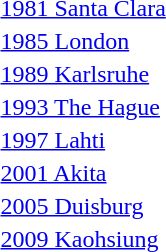<table>
<tr>
<td><a href='#'>1981 Santa Clara</a></td>
<td></td>
<td></td>
<td></td>
</tr>
<tr>
<td><a href='#'>1985 London</a></td>
<td></td>
<td></td>
<td></td>
</tr>
<tr>
<td><a href='#'>1989 Karlsruhe</a></td>
<td></td>
<td></td>
<td></td>
</tr>
<tr>
<td><a href='#'>1993 The Hague</a></td>
<td></td>
<td></td>
<td></td>
</tr>
<tr>
<td><a href='#'>1997 Lahti</a></td>
<td></td>
<td></td>
<td></td>
</tr>
<tr>
<td><a href='#'>2001 Akita</a></td>
<td></td>
<td></td>
<td></td>
</tr>
<tr>
<td><a href='#'>2005 Duisburg</a></td>
<td></td>
<td></td>
<td></td>
</tr>
<tr>
<td><a href='#'>2009 Kaohsiung</a></td>
<td></td>
<td></td>
<td></td>
</tr>
</table>
